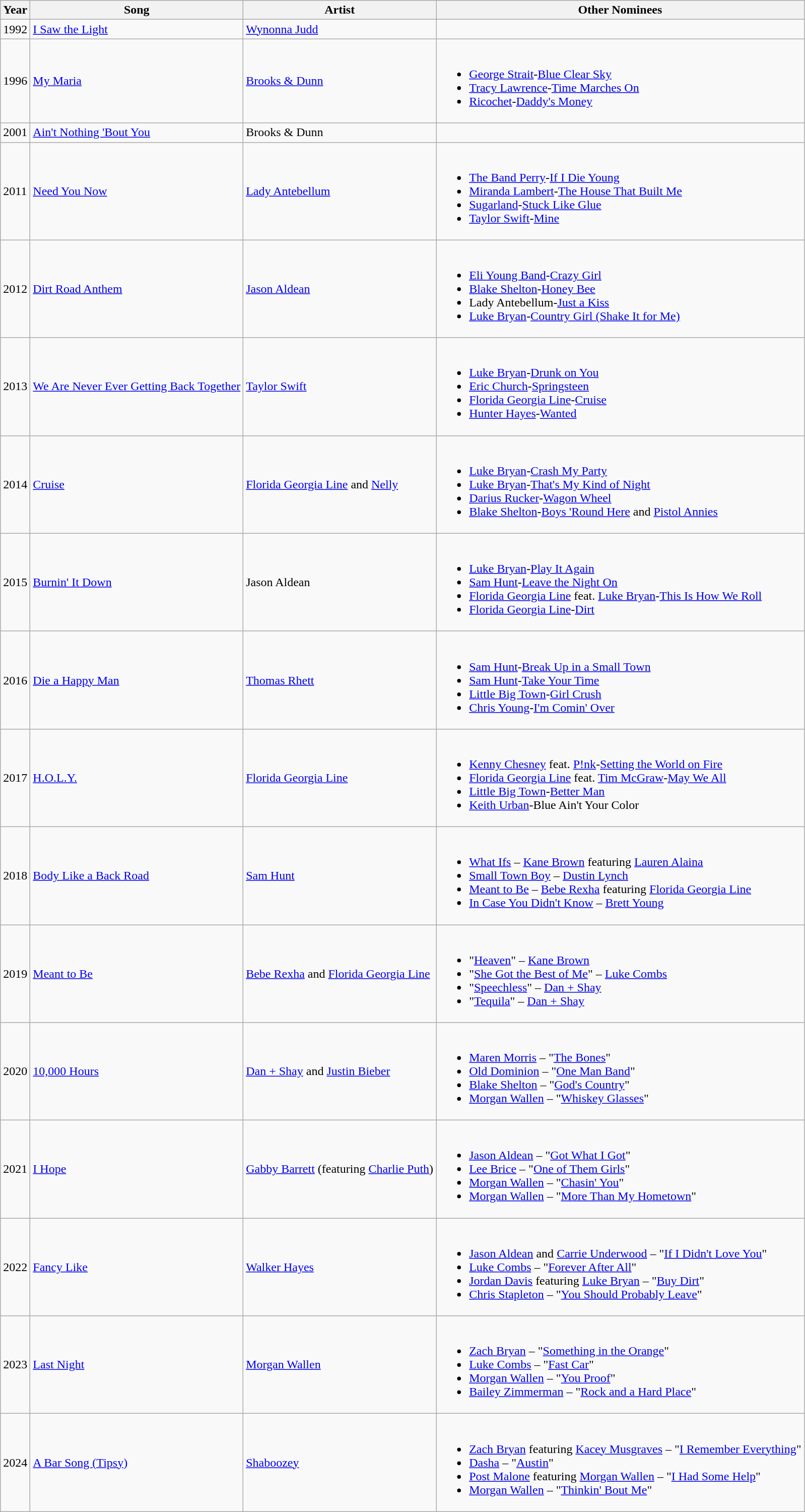<table class="wikitable">
<tr>
<th>Year</th>
<th>Song</th>
<th>Artist</th>
<th>Other Nominees</th>
</tr>
<tr>
<td>1992</td>
<td><a href='#'>I Saw the Light</a></td>
<td><a href='#'>Wynonna Judd</a></td>
<td></td>
</tr>
<tr>
<td>1996</td>
<td><a href='#'>My Maria</a></td>
<td><a href='#'>Brooks & Dunn</a></td>
<td><br><ul><li><a href='#'>George Strait</a>-<a href='#'>Blue Clear Sky</a></li><li><a href='#'>Tracy Lawrence</a>-<a href='#'>Time Marches On</a></li><li><a href='#'>Ricochet</a>-<a href='#'>Daddy's Money</a></li></ul></td>
</tr>
<tr>
<td>2001</td>
<td><a href='#'>Ain't Nothing 'Bout You</a></td>
<td>Brooks & Dunn</td>
<td></td>
</tr>
<tr>
<td>2011</td>
<td><a href='#'>Need You Now</a></td>
<td><a href='#'>Lady Antebellum</a></td>
<td><br><ul><li><a href='#'>The Band Perry</a>-<a href='#'>If I Die Young</a></li><li><a href='#'>Miranda Lambert</a>-<a href='#'>The House That Built Me</a></li><li><a href='#'>Sugarland</a>-<a href='#'>Stuck Like Glue</a></li><li><a href='#'>Taylor Swift</a>-<a href='#'>Mine</a></li></ul></td>
</tr>
<tr>
<td>2012</td>
<td><a href='#'>Dirt Road Anthem</a></td>
<td><a href='#'>Jason Aldean</a></td>
<td><br><ul><li><a href='#'>Eli Young Band</a>-<a href='#'>Crazy Girl</a></li><li><a href='#'>Blake Shelton</a>-<a href='#'>Honey Bee</a></li><li>Lady Antebellum-<a href='#'>Just a Kiss</a></li><li><a href='#'>Luke Bryan</a>-<a href='#'>Country Girl (Shake It for Me)</a></li></ul></td>
</tr>
<tr>
<td>2013</td>
<td><a href='#'>We Are Never Ever Getting Back Together</a></td>
<td><a href='#'>Taylor Swift</a></td>
<td><br><ul><li><a href='#'>Luke Bryan</a>-<a href='#'>Drunk on You</a></li><li><a href='#'>Eric Church</a>-<a href='#'>Springsteen</a></li><li><a href='#'>Florida Georgia Line</a>-<a href='#'>Cruise</a></li><li><a href='#'>Hunter Hayes</a>-<a href='#'>Wanted</a></li></ul></td>
</tr>
<tr>
<td>2014</td>
<td><a href='#'>Cruise</a></td>
<td><a href='#'>Florida Georgia Line</a> and <a href='#'>Nelly</a></td>
<td><br><ul><li><a href='#'>Luke Bryan</a>-<a href='#'>Crash My Party</a></li><li><a href='#'>Luke Bryan</a>-<a href='#'>That's My Kind of Night</a></li><li><a href='#'>Darius Rucker</a>-<a href='#'>Wagon Wheel</a></li><li><a href='#'>Blake Shelton</a>-<a href='#'>Boys 'Round Here</a> and <a href='#'>Pistol Annies</a></li></ul></td>
</tr>
<tr>
<td>2015</td>
<td><a href='#'>Burnin' It Down</a></td>
<td>Jason Aldean</td>
<td><br><ul><li><a href='#'>Luke Bryan</a>-<a href='#'>Play It Again</a></li><li><a href='#'>Sam Hunt</a>-<a href='#'>Leave the Night On</a></li><li><a href='#'>Florida Georgia Line</a> feat. <a href='#'>Luke Bryan</a>-<a href='#'>This Is How We Roll</a></li><li><a href='#'>Florida Georgia Line</a>-<a href='#'>Dirt</a></li></ul></td>
</tr>
<tr>
<td>2016</td>
<td><a href='#'>Die a Happy Man</a></td>
<td><a href='#'>Thomas Rhett</a></td>
<td><br><ul><li><a href='#'>Sam Hunt</a>-<a href='#'>Break Up in a Small Town</a></li><li><a href='#'>Sam Hunt</a>-<a href='#'>Take Your Time</a></li><li><a href='#'>Little Big Town</a>-<a href='#'>Girl Crush</a></li><li><a href='#'>Chris Young</a>-<a href='#'>I'm Comin' Over</a></li></ul></td>
</tr>
<tr>
<td>2017</td>
<td><a href='#'>H.O.L.Y.</a></td>
<td><a href='#'>Florida Georgia Line</a></td>
<td><br><ul><li><a href='#'>Kenny Chesney</a> feat. <a href='#'>P!nk</a>-<a href='#'>Setting the World on Fire</a></li><li><a href='#'>Florida Georgia Line</a> feat. <a href='#'>Tim McGraw</a>-<a href='#'>May We All</a></li><li><a href='#'>Little Big Town</a>-<a href='#'>Better Man</a></li><li><a href='#'>Keith Urban</a>-Blue Ain't Your Color</li></ul></td>
</tr>
<tr>
<td>2018</td>
<td><a href='#'>Body Like a Back Road</a></td>
<td><a href='#'>Sam Hunt</a></td>
<td><br><ul><li><a href='#'>What Ifs</a> – <a href='#'>Kane Brown</a> featuring <a href='#'>Lauren Alaina</a></li><li><a href='#'>Small Town Boy</a> – <a href='#'>Dustin Lynch</a></li><li><a href='#'>Meant to Be</a> – <a href='#'>Bebe Rexha</a> featuring <a href='#'>Florida Georgia Line</a></li><li><a href='#'>In Case You Didn't Know</a> – <a href='#'>Brett Young</a></li></ul></td>
</tr>
<tr>
<td>2019</td>
<td><a href='#'>Meant to Be</a></td>
<td><a href='#'>Bebe Rexha</a> and <a href='#'>Florida Georgia Line</a></td>
<td><br><ul><li>"<a href='#'>Heaven</a>" – <a href='#'>Kane Brown</a></li><li>"<a href='#'>She Got the Best of Me</a>" – <a href='#'>Luke Combs</a></li><li>"<a href='#'>Speechless</a>" – <a href='#'>Dan + Shay</a></li><li>"<a href='#'>Tequila</a>" – <a href='#'>Dan + Shay</a></li></ul></td>
</tr>
<tr>
<td>2020</td>
<td><a href='#'>10,000 Hours</a></td>
<td><a href='#'>Dan + Shay</a> and <a href='#'>Justin Bieber</a></td>
<td><br><ul><li><a href='#'>Maren Morris</a> – "<a href='#'>The Bones</a>"</li><li><a href='#'>Old Dominion</a> – "<a href='#'>One Man Band</a>"</li><li><a href='#'>Blake Shelton</a> – "<a href='#'>God's Country</a>"</li><li><a href='#'>Morgan Wallen</a> – "<a href='#'>Whiskey Glasses</a>"</li></ul></td>
</tr>
<tr>
<td>2021</td>
<td><a href='#'>I Hope</a></td>
<td><a href='#'>Gabby Barrett</a> (featuring <a href='#'>Charlie Puth</a>)</td>
<td><br><ul><li><a href='#'>Jason Aldean</a> – "<a href='#'>Got What I Got</a>"</li><li><a href='#'>Lee Brice</a> – "<a href='#'>One of Them Girls</a>"</li><li><a href='#'>Morgan Wallen</a> – "<a href='#'>Chasin' You</a>"</li><li><a href='#'>Morgan Wallen</a> – "<a href='#'>More Than My Hometown</a>"</li></ul></td>
</tr>
<tr>
<td>2022</td>
<td><a href='#'>Fancy Like</a></td>
<td><a href='#'>Walker Hayes</a></td>
<td><br><ul><li><a href='#'>Jason Aldean</a> and <a href='#'>Carrie Underwood</a> – "<a href='#'>If I Didn't Love You</a>"</li><li><a href='#'>Luke Combs</a> – "<a href='#'>Forever After All</a>"</li><li><a href='#'>Jordan Davis</a> featuring <a href='#'>Luke Bryan</a> – "<a href='#'>Buy Dirt</a>"</li><li><a href='#'>Chris Stapleton</a> – "<a href='#'>You Should Probably Leave</a>"</li></ul></td>
</tr>
<tr>
<td>2023</td>
<td><a href='#'>Last Night</a></td>
<td><a href='#'>Morgan Wallen</a></td>
<td><br><ul><li><a href='#'>Zach Bryan</a> – "<a href='#'>Something in the Orange</a>"</li><li><a href='#'>Luke Combs</a> – "<a href='#'>Fast Car</a>"</li><li><a href='#'>Morgan Wallen</a> – "<a href='#'>You Proof</a>"</li><li><a href='#'>Bailey Zimmerman</a> – "<a href='#'>Rock and a Hard Place</a>"</li></ul></td>
</tr>
<tr>
<td>2024</td>
<td><a href='#'>A Bar Song (Tipsy)</a></td>
<td><a href='#'>Shaboozey</a></td>
<td><br><ul><li><a href='#'>Zach Bryan</a> featuring <a href='#'>Kacey Musgraves</a> – "<a href='#'>I Remember Everything</a>"</li><li><a href='#'>Dasha</a> – "<a href='#'>Austin</a>"</li><li><a href='#'>Post Malone</a> featuring <a href='#'>Morgan Wallen</a> – "<a href='#'>I Had Some Help</a>"</li><li><a href='#'>Morgan Wallen</a> – "<a href='#'>Thinkin' Bout Me</a>"</li></ul></td>
</tr>
</table>
